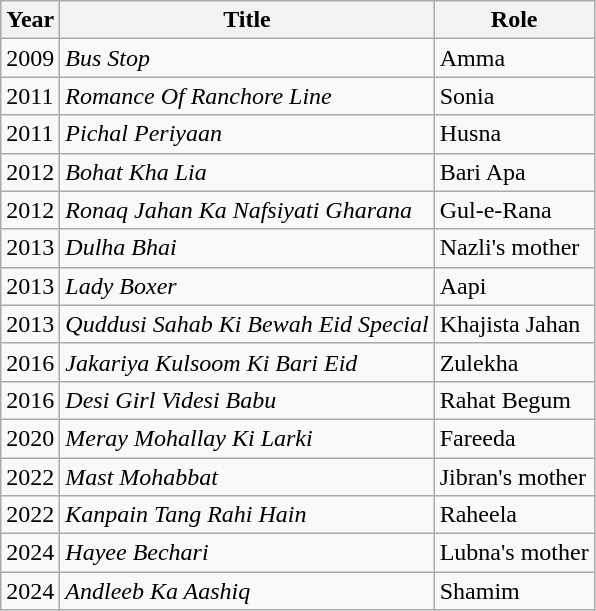<table class="wikitable">
<tr>
<th>Year</th>
<th>Title</th>
<th>Role</th>
</tr>
<tr>
<td>2009</td>
<td><em>Bus Stop</em></td>
<td>Amma</td>
</tr>
<tr>
<td>2011</td>
<td><em>Romance Of Ranchore Line</em></td>
<td>Sonia</td>
</tr>
<tr>
<td>2011</td>
<td><em>Pichal Periyaan</em></td>
<td>Husna</td>
</tr>
<tr>
<td>2012</td>
<td><em>Bohat Kha Lia</em></td>
<td>Bari Apa</td>
</tr>
<tr>
<td>2012</td>
<td><em>Ronaq Jahan Ka Nafsiyati Gharana</em></td>
<td>Gul-e-Rana</td>
</tr>
<tr>
<td>2013</td>
<td><em>Dulha Bhai</em></td>
<td>Nazli's mother</td>
</tr>
<tr>
<td>2013</td>
<td><em>Lady Boxer</em></td>
<td>Aapi</td>
</tr>
<tr>
<td>2013</td>
<td><em>Quddusi Sahab Ki Bewah Eid Special</em></td>
<td>Khajista Jahan</td>
</tr>
<tr>
<td>2016</td>
<td><em>Jakariya Kulsoom Ki Bari Eid</em></td>
<td>Zulekha</td>
</tr>
<tr>
<td>2016</td>
<td><em>Desi Girl Videsi Babu</em></td>
<td>Rahat Begum</td>
</tr>
<tr>
<td>2020</td>
<td><em>Meray Mohallay Ki Larki</em></td>
<td>Fareeda</td>
</tr>
<tr>
<td>2022</td>
<td><em>Mast Mohabbat</em></td>
<td>Jibran's mother</td>
</tr>
<tr>
<td>2022</td>
<td><em>Kanpain Tang Rahi Hain</em></td>
<td>Raheela</td>
</tr>
<tr>
<td>2024</td>
<td><em>Hayee Bechari</em></td>
<td>Lubna's mother</td>
</tr>
<tr>
<td>2024</td>
<td><em>Andleeb Ka Aashiq</em></td>
<td>Shamim</td>
</tr>
</table>
